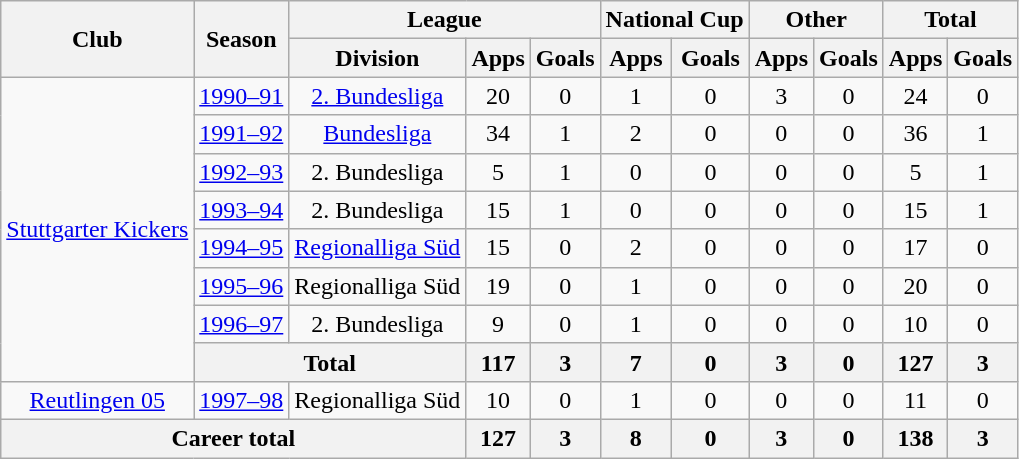<table class="wikitable" style="text-align: center">
<tr>
<th rowspan="2">Club</th>
<th rowspan="2">Season</th>
<th colspan="3">League</th>
<th colspan="2">National Cup</th>
<th colspan="2">Other</th>
<th colspan="2">Total</th>
</tr>
<tr>
<th>Division</th>
<th>Apps</th>
<th>Goals</th>
<th>Apps</th>
<th>Goals</th>
<th>Apps</th>
<th>Goals</th>
<th>Apps</th>
<th>Goals</th>
</tr>
<tr>
<td rowspan="8"><a href='#'>Stuttgarter Kickers</a></td>
<td><a href='#'>1990–91</a></td>
<td><a href='#'>2. Bundesliga</a></td>
<td>20</td>
<td>0</td>
<td>1</td>
<td>0</td>
<td>3</td>
<td>0</td>
<td>24</td>
<td>0</td>
</tr>
<tr>
<td><a href='#'>1991–92</a></td>
<td><a href='#'>Bundesliga</a></td>
<td>34</td>
<td>1</td>
<td>2</td>
<td>0</td>
<td>0</td>
<td>0</td>
<td>36</td>
<td>1</td>
</tr>
<tr>
<td><a href='#'>1992–93</a></td>
<td>2. Bundesliga</td>
<td>5</td>
<td>1</td>
<td>0</td>
<td>0</td>
<td>0</td>
<td>0</td>
<td>5</td>
<td>1</td>
</tr>
<tr>
<td><a href='#'>1993–94</a></td>
<td>2. Bundesliga</td>
<td>15</td>
<td>1</td>
<td>0</td>
<td>0</td>
<td>0</td>
<td>0</td>
<td>15</td>
<td>1</td>
</tr>
<tr>
<td><a href='#'>1994–95</a></td>
<td><a href='#'>Regionalliga Süd</a></td>
<td>15</td>
<td>0</td>
<td>2</td>
<td>0</td>
<td>0</td>
<td>0</td>
<td>17</td>
<td>0</td>
</tr>
<tr>
<td><a href='#'>1995–96</a></td>
<td>Regionalliga Süd</td>
<td>19</td>
<td>0</td>
<td>1</td>
<td>0</td>
<td>0</td>
<td>0</td>
<td>20</td>
<td>0</td>
</tr>
<tr>
<td><a href='#'>1996–97</a></td>
<td>2. Bundesliga</td>
<td>9</td>
<td>0</td>
<td>1</td>
<td>0</td>
<td>0</td>
<td>0</td>
<td>10</td>
<td>0</td>
</tr>
<tr>
<th colspan="2">Total</th>
<th>117</th>
<th>3</th>
<th>7</th>
<th>0</th>
<th>3</th>
<th>0</th>
<th>127</th>
<th>3</th>
</tr>
<tr>
<td><a href='#'>Reutlingen 05</a></td>
<td><a href='#'>1997–98</a></td>
<td>Regionalliga Süd</td>
<td>10</td>
<td>0</td>
<td>1</td>
<td>0</td>
<td>0</td>
<td>0</td>
<td>11</td>
<td>0</td>
</tr>
<tr>
<th colspan="3">Career total</th>
<th>127</th>
<th>3</th>
<th>8</th>
<th>0</th>
<th>3</th>
<th>0</th>
<th>138</th>
<th>3</th>
</tr>
</table>
